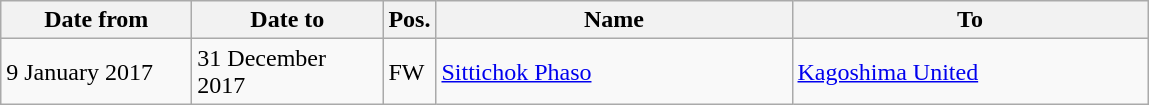<table class="wikitable">
<tr>
<th width="120">Date from</th>
<th width="120">Date to</th>
<th>Pos.</th>
<th width="230">Name</th>
<th width="230">To</th>
</tr>
<tr>
<td>9 January 2017</td>
<td>31 December 2017</td>
<td>FW</td>
<td> <a href='#'>Sittichok Phaso</a></td>
<td> <a href='#'>Kagoshima United</a></td>
</tr>
</table>
